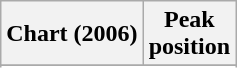<table class="wikitable sortable plainrowheaders" style="text-align:center">
<tr>
<th scope="col">Chart (2006)</th>
<th scope="col">Peak<br>position</th>
</tr>
<tr>
</tr>
<tr>
</tr>
</table>
